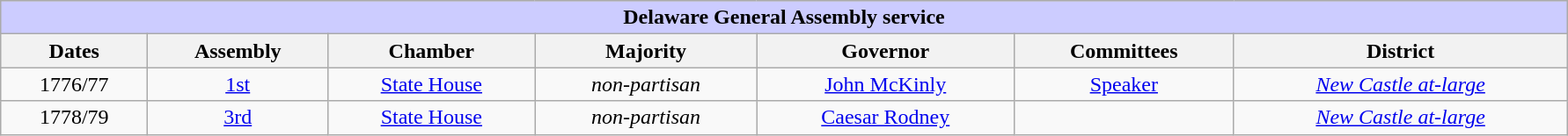<table class="wikitable"  style="text-align:center; width:94%; margin:auto;">
<tr style="background:#ccc;">
<th colspan="7" style="background:#ccf;">Delaware General Assembly service</th>
</tr>
<tr>
<th>Dates</th>
<th>Assembly</th>
<th>Chamber</th>
<th>Majority</th>
<th>Governor</th>
<th>Committees</th>
<th>District</th>
</tr>
<tr>
<td>1776/77</td>
<td><a href='#'>1st</a></td>
<td><a href='#'>State House</a></td>
<td><em>non-partisan</em></td>
<td><a href='#'>John McKinly</a></td>
<td><a href='#'>Speaker</a></td>
<td><a href='#'><em>New Castle at-large</em></a></td>
</tr>
<tr>
<td>1778/79</td>
<td><a href='#'>3rd</a></td>
<td><a href='#'>State House</a></td>
<td><em>non-partisan</em></td>
<td><a href='#'>Caesar Rodney</a></td>
<td></td>
<td><a href='#'><em>New Castle at-large</em></a></td>
</tr>
</table>
